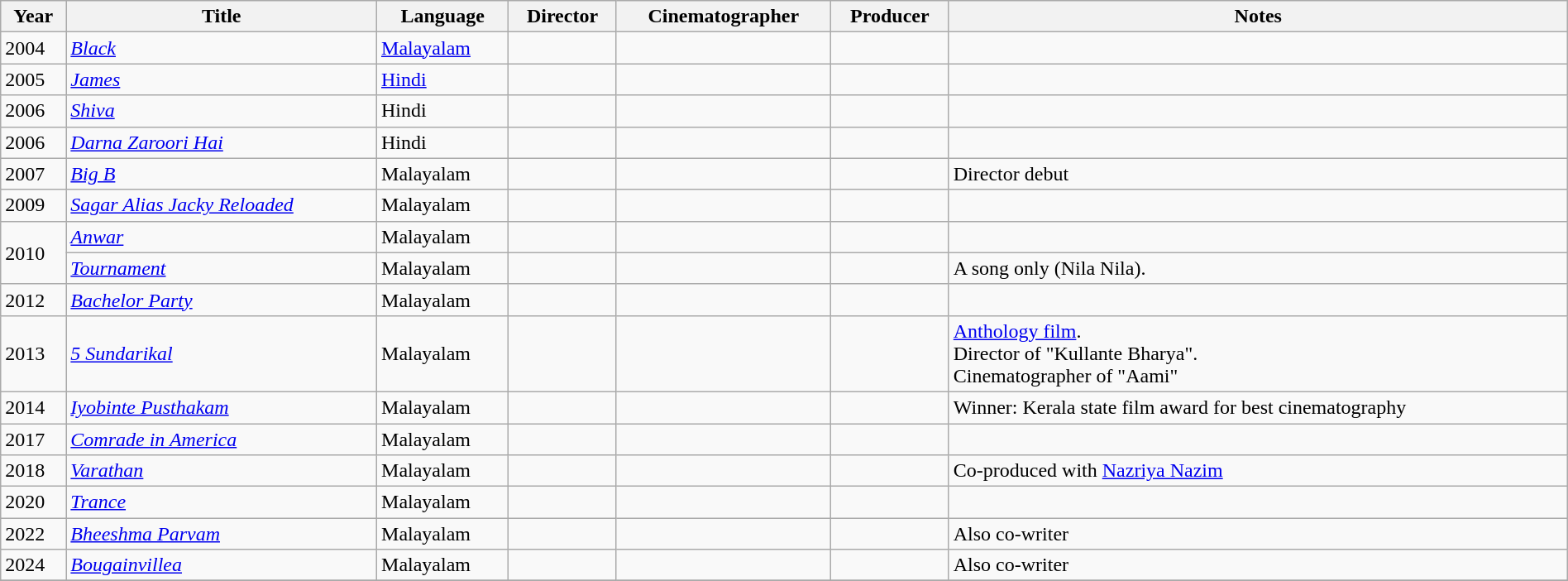<table class="wikitable sortable" style="width:100%;">
<tr>
<th>Year</th>
<th>Title</th>
<th>Language</th>
<th>Director</th>
<th>Cinematographer</th>
<th>Producer</th>
<th>Notes</th>
</tr>
<tr>
<td>2004</td>
<td><em><a href='#'>Black</a></em></td>
<td><a href='#'>Malayalam</a></td>
<td></td>
<td></td>
<td></td>
<td></td>
</tr>
<tr>
<td>2005</td>
<td><em><a href='#'>James</a></em></td>
<td><a href='#'>Hindi</a></td>
<td></td>
<td></td>
<td></td>
<td></td>
</tr>
<tr>
<td>2006</td>
<td><em><a href='#'>Shiva</a></em></td>
<td>Hindi</td>
<td></td>
<td></td>
<td></td>
<td></td>
</tr>
<tr>
<td>2006</td>
<td><em><a href='#'>Darna Zaroori Hai</a></em></td>
<td>Hindi</td>
<td></td>
<td></td>
<td></td>
<td></td>
</tr>
<tr>
<td>2007</td>
<td><em><a href='#'>Big B</a></em></td>
<td>Malayalam</td>
<td></td>
<td></td>
<td></td>
<td>Director debut</td>
</tr>
<tr>
<td>2009</td>
<td><em><a href='#'>Sagar Alias Jacky Reloaded</a></em></td>
<td>Malayalam</td>
<td></td>
<td></td>
<td></td>
<td></td>
</tr>
<tr>
<td rowspan="2">2010</td>
<td><em><a href='#'>Anwar</a></em></td>
<td>Malayalam</td>
<td></td>
<td></td>
<td></td>
<td></td>
</tr>
<tr>
<td><em><a href='#'>Tournament</a></em></td>
<td>Malayalam</td>
<td></td>
<td></td>
<td></td>
<td>A song only (Nila Nila).</td>
</tr>
<tr>
<td>2012</td>
<td><em><a href='#'>Bachelor Party</a></em></td>
<td>Malayalam</td>
<td></td>
<td></td>
<td></td>
<td></td>
</tr>
<tr>
<td>2013</td>
<td><em><a href='#'>5 Sundarikal</a></em></td>
<td>Malayalam</td>
<td></td>
<td></td>
<td></td>
<td><a href='#'>Anthology film</a>.<br> Director of "Kullante Bharya".<br> Cinematographer of "Aami"</td>
</tr>
<tr>
<td>2014</td>
<td><em><a href='#'>Iyobinte Pusthakam</a></em></td>
<td>Malayalam</td>
<td></td>
<td></td>
<td></td>
<td>Winner: Kerala state film award for best cinematography</td>
</tr>
<tr>
<td>2017</td>
<td><em><a href='#'>Comrade in America</a></em></td>
<td>Malayalam</td>
<td></td>
<td></td>
<td></td>
<td></td>
</tr>
<tr>
<td>2018</td>
<td><em><a href='#'>Varathan</a></em></td>
<td>Malayalam</td>
<td></td>
<td></td>
<td></td>
<td>Co-produced with <a href='#'>Nazriya Nazim</a></td>
</tr>
<tr>
<td>2020</td>
<td><em><a href='#'>Trance</a></em></td>
<td>Malayalam</td>
<td></td>
<td></td>
<td></td>
<td></td>
</tr>
<tr>
<td>2022</td>
<td><em><a href='#'>Bheeshma Parvam</a></em></td>
<td>Malayalam</td>
<td></td>
<td></td>
<td></td>
<td>Also co-writer</td>
</tr>
<tr>
<td>2024</td>
<td><em><a href='#'>Bougainvillea</a></em></td>
<td>Malayalam</td>
<td></td>
<td></td>
<td></td>
<td>Also co-writer</td>
</tr>
<tr>
</tr>
</table>
